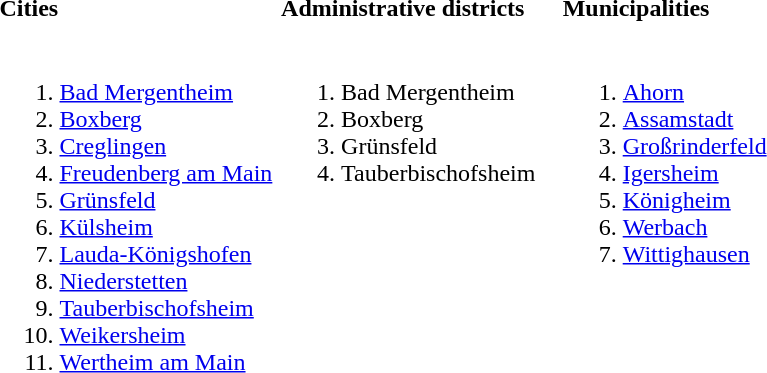<table>
<tr>
<th width=33% align=left>Cities</th>
<th width=33% align=left>Administrative districts</th>
<th width=33% align=left>Municipalities</th>
</tr>
<tr valign=top>
<td><br><ol><li><a href='#'>Bad Mergentheim</a></li><li><a href='#'>Boxberg</a></li><li><a href='#'>Creglingen</a></li><li><a href='#'>Freudenberg am Main</a></li><li><a href='#'>Grünsfeld</a></li><li><a href='#'>Külsheim</a></li><li><a href='#'>Lauda-Königshofen</a></li><li><a href='#'>Niederstetten</a></li><li><a href='#'>Tauberbischofsheim</a></li><li><a href='#'>Weikersheim</a></li><li><a href='#'>Wertheim am Main</a></li></ol></td>
<td><br><ol><li>Bad Mergentheim</li><li>Boxberg</li><li>Grünsfeld</li><li>Tauberbischofsheim</li></ol></td>
<td><br><ol><li><a href='#'>Ahorn</a></li><li><a href='#'>Assamstadt</a></li><li><a href='#'>Großrinderfeld</a></li><li><a href='#'>Igersheim</a></li><li><a href='#'>Königheim</a></li><li><a href='#'>Werbach</a></li><li><a href='#'>Wittighausen</a></li></ol></td>
</tr>
</table>
